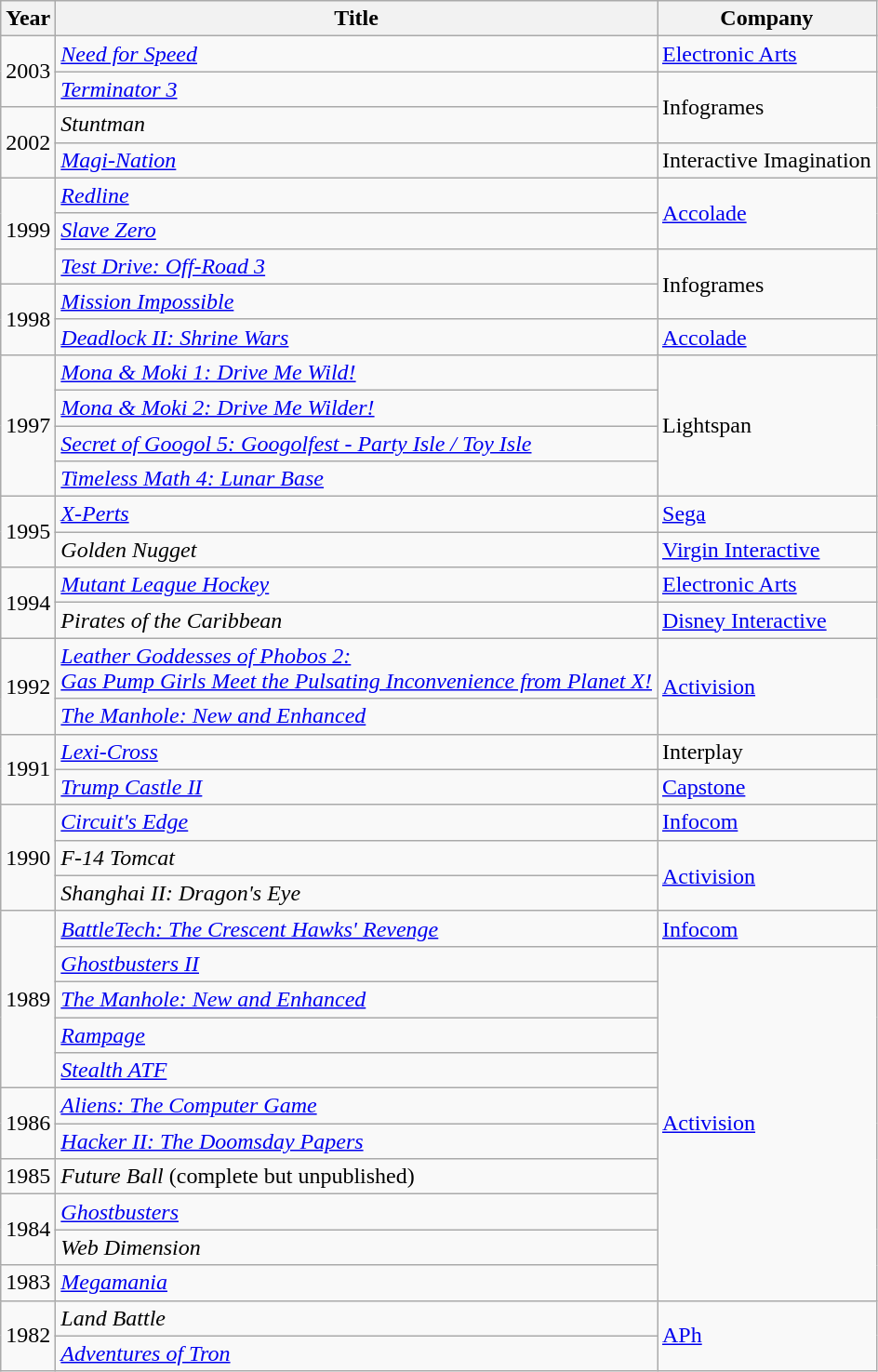<table class="wikitable">
<tr>
<th>Year</th>
<th>Title</th>
<th>Company</th>
</tr>
<tr>
<td rowspan="2">2003</td>
<td><em><a href='#'>Need for Speed</a></em></td>
<td><a href='#'>Electronic Arts</a></td>
</tr>
<tr>
<td><em><a href='#'>Terminator 3</a></em></td>
<td rowspan="2">Infogrames</td>
</tr>
<tr>
<td rowspan="2">2002</td>
<td><em>Stuntman</em></td>
</tr>
<tr>
<td><em><a href='#'>Magi-Nation</a></em></td>
<td>Interactive Imagination</td>
</tr>
<tr>
<td rowspan="3">1999</td>
<td><em><a href='#'>Redline</a></em></td>
<td rowspan="2"><a href='#'>Accolade</a></td>
</tr>
<tr>
<td><em><a href='#'>Slave Zero</a></em></td>
</tr>
<tr>
<td><em><a href='#'>Test Drive: Off-Road 3</a></em></td>
<td rowspan="2">Infogrames</td>
</tr>
<tr>
<td rowspan="2">1998</td>
<td><em><a href='#'>Mission Impossible</a></em></td>
</tr>
<tr>
<td><em><a href='#'>Deadlock II: Shrine Wars</a></em></td>
<td><a href='#'>Accolade</a></td>
</tr>
<tr>
<td rowspan="4">1997</td>
<td><em><a href='#'>Mona & Moki 1: Drive Me Wild!</a></em></td>
<td rowspan="4">Lightspan</td>
</tr>
<tr>
<td><em><a href='#'>Mona & Moki 2: Drive Me Wilder!</a></em></td>
</tr>
<tr>
<td><em><a href='#'>Secret of Googol 5: Googolfest - Party Isle / Toy Isle</a></em></td>
</tr>
<tr>
<td><em><a href='#'>Timeless Math 4: Lunar Base</a></em></td>
</tr>
<tr>
<td rowspan="2">1995</td>
<td><em><a href='#'>X-Perts</a></em></td>
<td><a href='#'>Sega</a></td>
</tr>
<tr>
<td><em>Golden Nugget</em></td>
<td><a href='#'>Virgin Interactive</a></td>
</tr>
<tr>
<td rowspan="2">1994</td>
<td><em><a href='#'>Mutant League Hockey</a></em></td>
<td><a href='#'>Electronic Arts</a></td>
</tr>
<tr>
<td><em>Pirates of the Caribbean</em></td>
<td><a href='#'>Disney Interactive</a></td>
</tr>
<tr>
<td rowspan="2">1992</td>
<td><em><a href='#'>Leather Goddesses of Phobos 2: <br>Gas Pump Girls Meet the Pulsating Inconvenience from Planet X!</a></em></td>
<td rowspan="2"><a href='#'>Activision</a></td>
</tr>
<tr>
<td><em><a href='#'>The Manhole: New and Enhanced</a></em></td>
</tr>
<tr>
<td rowspan="2">1991</td>
<td><em><a href='#'>Lexi-Cross</a></em></td>
<td>Interplay</td>
</tr>
<tr>
<td><em><a href='#'>Trump Castle II</a></em></td>
<td><a href='#'>Capstone</a></td>
</tr>
<tr>
<td rowspan="3">1990</td>
<td><em><a href='#'>Circuit's Edge</a></em></td>
<td><a href='#'>Infocom</a></td>
</tr>
<tr>
<td><em>F-14 Tomcat</em></td>
<td rowspan="2"><a href='#'>Activision</a></td>
</tr>
<tr>
<td><em>Shanghai II: Dragon's Eye</em></td>
</tr>
<tr>
<td rowspan="5">1989</td>
<td><em><a href='#'>BattleTech: The Crescent Hawks' Revenge</a></em></td>
<td><a href='#'>Infocom</a></td>
</tr>
<tr>
<td><em><a href='#'>Ghostbusters II</a></em></td>
<td rowspan="10"><a href='#'>Activision</a></td>
</tr>
<tr>
<td><em><a href='#'>The Manhole: New and Enhanced</a></em></td>
</tr>
<tr>
<td><em><a href='#'>Rampage</a></em></td>
</tr>
<tr>
<td><em><a href='#'>Stealth ATF</a></em></td>
</tr>
<tr>
<td rowspan="2">1986</td>
<td><em><a href='#'>Aliens: The Computer Game</a></em></td>
</tr>
<tr>
<td><em><a href='#'>Hacker II: The Doomsday Papers</a></em></td>
</tr>
<tr>
<td>1985</td>
<td><em>Future Ball</em> (complete but unpublished)</td>
</tr>
<tr>
<td rowspan="2">1984</td>
<td><em><a href='#'>Ghostbusters</a></em></td>
</tr>
<tr>
<td><em>Web Dimension</em></td>
</tr>
<tr>
<td>1983</td>
<td><em><a href='#'>Megamania</a></em></td>
</tr>
<tr>
<td rowspan="2">1982</td>
<td><em>Land Battle</em></td>
<td rowspan="2"><a href='#'>APh</a></td>
</tr>
<tr>
<td><em><a href='#'>Adventures of Tron</a></em></td>
</tr>
</table>
